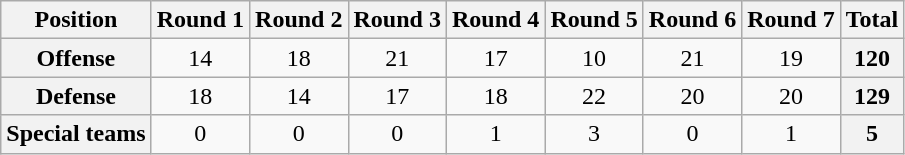<table class="wikitable sortable" style="text-align:center">
<tr>
<th>Position</th>
<th>Round 1</th>
<th>Round 2</th>
<th>Round 3</th>
<th>Round 4</th>
<th>Round 5</th>
<th>Round 6</th>
<th>Round 7</th>
<th>Total</th>
</tr>
<tr>
<th>Offense</th>
<td>14</td>
<td>18</td>
<td>21</td>
<td>17</td>
<td>10</td>
<td>21</td>
<td>19</td>
<td style="background:#f2f2f2;text-align:center"><strong>120</strong></td>
</tr>
<tr>
<th>Defense</th>
<td>18</td>
<td>14</td>
<td>17</td>
<td>18</td>
<td>22</td>
<td>20</td>
<td>20</td>
<td style="background:#f2f2f2;text-align:center"><strong>129</strong></td>
</tr>
<tr>
<th>Special teams</th>
<td>0</td>
<td>0</td>
<td>0</td>
<td>1</td>
<td>3</td>
<td>0</td>
<td>1</td>
<td style="background:#f2f2f2;text-align:center"><strong>5</strong></td>
</tr>
</table>
